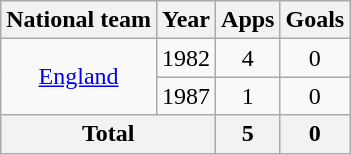<table class="wikitable" style="text-align: center;">
<tr>
<th>National team</th>
<th>Year</th>
<th>Apps</th>
<th>Goals</th>
</tr>
<tr>
<td rowspan="2"><a href='#'>England</a></td>
<td>1982</td>
<td>4</td>
<td>0</td>
</tr>
<tr>
<td>1987</td>
<td>1</td>
<td>0</td>
</tr>
<tr>
<th colspan="2">Total</th>
<th>5</th>
<th>0</th>
</tr>
</table>
